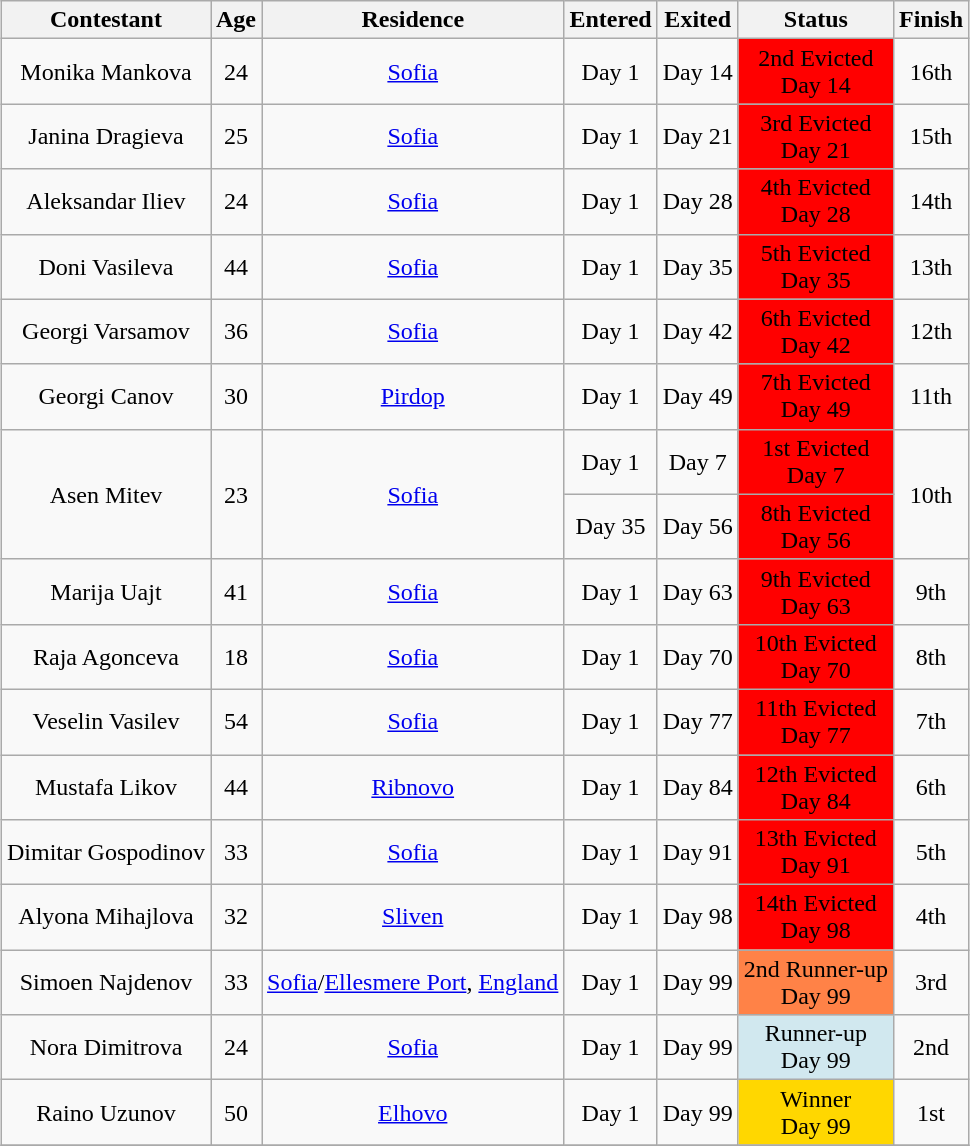<table class="wikitable sortable" style="margin:auto; text-align:center">
<tr>
<th>Contestant</th>
<th>Age</th>
<th>Residence</th>
<th>Entered</th>
<th>Exited</th>
<th>Status</th>
<th>Finish</th>
</tr>
<tr>
<td>Monika Mankova</td>
<td>24</td>
<td><a href='#'>Sofia</a></td>
<td>Day 1</td>
<td>Day 14</td>
<td style="background:#ff0000;">2nd Evicted<br>Day 14</td>
<td>16th</td>
</tr>
<tr>
<td>Janina Dragieva</td>
<td>25</td>
<td><a href='#'>Sofia</a></td>
<td>Day 1</td>
<td>Day 21</td>
<td style="background:#ff0000;">3rd Evicted<br>Day 21</td>
<td>15th</td>
</tr>
<tr>
<td>Aleksandar Iliev</td>
<td>24</td>
<td><a href='#'>Sofia</a></td>
<td>Day 1</td>
<td>Day 28</td>
<td style="background:#ff0000;">4th Evicted<br>Day 28</td>
<td>14th</td>
</tr>
<tr>
<td>Doni Vasileva</td>
<td>44</td>
<td><a href='#'>Sofia</a></td>
<td>Day 1</td>
<td>Day 35</td>
<td style="background:#ff0000;">5th Evicted<br>Day 35</td>
<td>13th</td>
</tr>
<tr>
<td>Georgi Varsamov</td>
<td>36</td>
<td><a href='#'>Sofia</a></td>
<td>Day 1</td>
<td>Day 42</td>
<td style="background:#ff0000;">6th Evicted<br>Day 42</td>
<td>12th</td>
</tr>
<tr>
<td>Georgi Canov</td>
<td>30</td>
<td><a href='#'>Pirdop</a></td>
<td>Day 1</td>
<td>Day 49</td>
<td style="background:#ff0000;">7th Evicted<br>Day 49</td>
<td>11th</td>
</tr>
<tr>
<td rowspan="2">Asen Mitev</td>
<td rowspan="2">23</td>
<td rowspan="2"><a href='#'>Sofia</a></td>
<td rowspan="1">Day 1</td>
<td rowspan="1">Day 7</td>
<td rowspan="1" style="background:#ff0000;">1st Evicted<br>Day 7</td>
<td rowspan="2">10th</td>
</tr>
<tr>
<td rowspan="1">Day 35</td>
<td rowspan="1">Day 56</td>
<td rowspan="1" style="background:#ff0000;">8th Evicted<br>Day 56</td>
</tr>
<tr>
<td>Marija Uajt</td>
<td>41</td>
<td><a href='#'>Sofia</a></td>
<td>Day 1</td>
<td>Day 63</td>
<td style="background:#ff0000;">9th Evicted<br>Day 63</td>
<td>9th</td>
</tr>
<tr>
<td>Raja Agonceva</td>
<td>18</td>
<td><a href='#'>Sofia</a></td>
<td>Day 1</td>
<td>Day 70</td>
<td style="background:#ff0000;">10th Evicted<br>Day 70</td>
<td>8th</td>
</tr>
<tr>
<td>Veselin Vasilev</td>
<td>54</td>
<td><a href='#'>Sofia</a></td>
<td>Day 1</td>
<td>Day 77</td>
<td style="background:#ff0000;">11th Evicted<br>Day 77</td>
<td>7th</td>
</tr>
<tr>
<td>Mustafa Likov</td>
<td>44</td>
<td><a href='#'>Ribnovo</a></td>
<td>Day 1</td>
<td>Day 84</td>
<td style="background:#ff0000;">12th Evicted<br>Day 84</td>
<td>6th</td>
</tr>
<tr>
<td>Dimitar Gospodinov</td>
<td>33</td>
<td><a href='#'>Sofia</a></td>
<td>Day 1</td>
<td>Day 91</td>
<td style="background:#ff0000;">13th Evicted<br>Day 91</td>
<td>5th</td>
</tr>
<tr>
<td>Alyona Mihajlova</td>
<td>32</td>
<td><a href='#'>Sliven</a></td>
<td>Day 1</td>
<td>Day 98</td>
<td style="background:#ff0000;">14th Evicted<br>Day 98</td>
<td>4th</td>
</tr>
<tr>
<td>Simoen Najdenov</td>
<td>33</td>
<td><a href='#'>Sofia</a>/<a href='#'>Ellesmere Port</a>, <a href='#'>England</a></td>
<td>Day 1</td>
<td>Day 99</td>
<td style="background:#FF8247;">2nd Runner-up<br>Day 99</td>
<td>3rd</td>
</tr>
<tr>
<td>Nora Dimitrova</td>
<td>24</td>
<td><a href='#'>Sofia</a></td>
<td>Day 1</td>
<td>Day 99</td>
<td style="background:#D1E8EF;">Runner-up<br>Day 99</td>
<td>2nd</td>
</tr>
<tr>
<td>Raino Uzunov</td>
<td>50</td>
<td><a href='#'>Elhovo</a></td>
<td>Day 1</td>
<td>Day 99</td>
<td style="background:gold;">Winner<br>Day 99</td>
<td>1st</td>
</tr>
<tr>
</tr>
</table>
